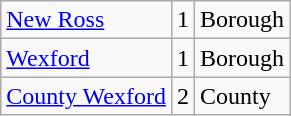<table class="wikitable sortable">
<tr>
<td><a href='#'>New Ross</a></td>
<td>1</td>
<td>Borough</td>
</tr>
<tr>
<td><a href='#'>Wexford</a></td>
<td align="center">1</td>
<td>Borough</td>
</tr>
<tr>
<td><a href='#'>County Wexford</a></td>
<td align="center">2</td>
<td>County</td>
</tr>
</table>
